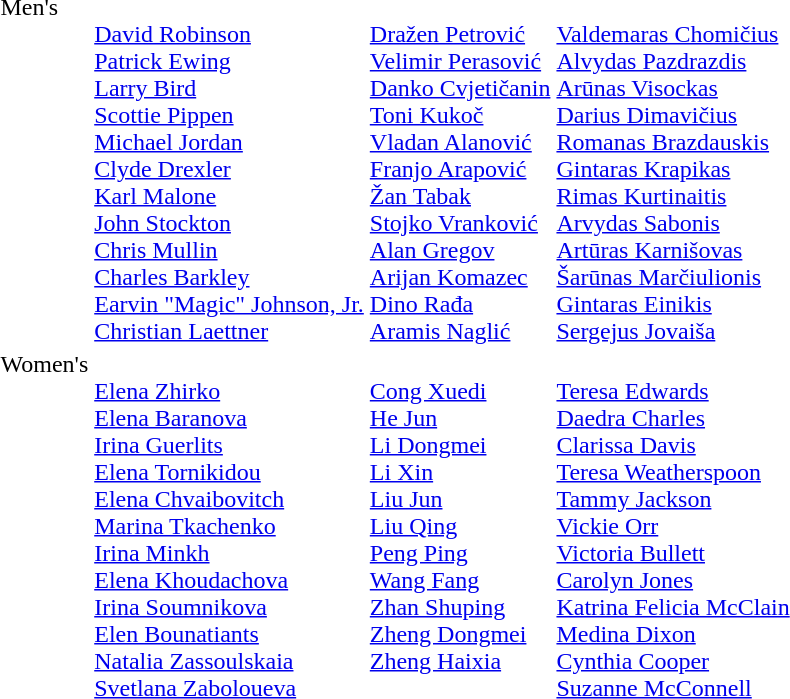<table>
<tr valign="top">
<td>Men's</td>
<td><br><a href='#'>David Robinson</a><br><a href='#'>Patrick Ewing</a> <br><a href='#'>Larry Bird</a><br> <a href='#'>Scottie Pippen</a><br> <a href='#'>Michael Jordan</a><br> <a href='#'>Clyde Drexler</a><br> <a href='#'>Karl Malone</a><br> <a href='#'>John Stockton</a><br> <a href='#'>Chris Mullin</a><br> <a href='#'>Charles Barkley</a><br> <a href='#'>Earvin "Magic" Johnson, Jr.</a><br><a href='#'>Christian Laettner</a></td>
<td><br><a href='#'>Dražen Petrović</a><br><a href='#'>Velimir Perasović</a><br><a href='#'>Danko Cvjetičanin</a><br><a href='#'>Toni Kukoč</a><br><a href='#'>Vladan Alanović</a><br><a href='#'>Franjo Arapović</a><br><a href='#'>Žan Tabak</a><br><a href='#'>Stojko Vranković</a><br><a href='#'>Alan Gregov</a><br><a href='#'>Arijan Komazec</a><br><a href='#'>Dino Rađa</a><br><a href='#'>Aramis Naglić</a></td>
<td><br><a href='#'>Valdemaras Chomičius</a><br><a href='#'>Alvydas Pazdrazdis</a><br><a href='#'>Arūnas Visockas</a><br><a href='#'>Darius Dimavičius</a><br><a href='#'>Romanas Brazdauskis</a><br><a href='#'>Gintaras Krapikas</a><br><a href='#'>Rimas Kurtinaitis</a><br><a href='#'>Arvydas Sabonis</a><br><a href='#'>Artūras Karnišovas</a><br><a href='#'>Šarūnas Marčiulionis</a><br><a href='#'>Gintaras Einikis</a><br><a href='#'>Sergejus Jovaiša</a></td>
</tr>
<tr valign="top">
<td>Women's</td>
<td valign="top"><br><a href='#'>Elena Zhirko</a><br><a href='#'>Elena Baranova</a><br><a href='#'>Irina Guerlits</a><br><a href='#'>Elena Tornikidou</a><br><a href='#'>Elena Chvaibovitch</a><br><a href='#'>Marina Tkachenko</a><br><a href='#'>Irina Minkh</a><br><a href='#'>Elena Khoudachova</a><br><a href='#'>Irina Soumnikova</a><br><a href='#'>Elen Bounatiants</a><br><a href='#'>Natalia Zassoulskaia</a><br><a href='#'>Svetlana Zaboloueva</a></td>
<td valign="top"><br><a href='#'>Cong Xuedi</a><br><a href='#'>He Jun</a><br><a href='#'>Li Dongmei</a><br><a href='#'>Li Xin</a><br><a href='#'>Liu Jun</a><br><a href='#'>Liu Qing</a><br><a href='#'>Peng Ping</a><br><a href='#'>Wang Fang</a><br><a href='#'>Zhan Shuping</a><br><a href='#'>Zheng Dongmei</a><br><a href='#'>Zheng Haixia</a></td>
<td valign="top"><br><a href='#'>Teresa Edwards</a><br><a href='#'>Daedra Charles</a><br><a href='#'>Clarissa Davis</a><br><a href='#'>Teresa Weatherspoon</a><br><a href='#'>Tammy Jackson</a><br><a href='#'>Vickie Orr</a><br><a href='#'>Victoria Bullett</a><br><a href='#'>Carolyn Jones</a><br><a href='#'>Katrina Felicia McClain</a><br><a href='#'>Medina Dixon</a><br><a href='#'>Cynthia Cooper</a><br><a href='#'>Suzanne McConnell</a></td>
</tr>
</table>
